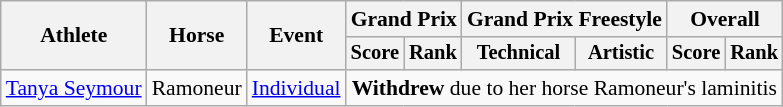<table class=wikitable style=font-size:90%;>
<tr>
<th rowspan="2">Athlete</th>
<th rowspan="2">Horse</th>
<th rowspan="2">Event</th>
<th colspan="2">Grand Prix</th>
<th colspan="2">Grand Prix Freestyle</th>
<th colspan="2">Overall</th>
</tr>
<tr style="font-size:95%">
<th>Score</th>
<th>Rank</th>
<th>Technical</th>
<th>Artistic</th>
<th>Score</th>
<th>Rank</th>
</tr>
<tr align=center>
<td align=left><a href='#'>Tanya Seymour</a></td>
<td align=left>Ramoneur</td>
<td align=left><a href='#'>Individual</a></td>
<td colspan=6><strong>Withdrew</strong> due to her horse Ramoneur's laminitis</td>
</tr>
</table>
